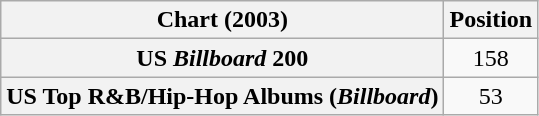<table class="wikitable sortable plainrowheaders" style="text-align:center">
<tr>
<th scope="col">Chart (2003)</th>
<th scope="col">Position</th>
</tr>
<tr>
<th scope="row">US <em>Billboard</em> 200</th>
<td>158</td>
</tr>
<tr>
<th scope="row">US Top R&B/Hip-Hop Albums (<em>Billboard</em>)</th>
<td>53</td>
</tr>
</table>
